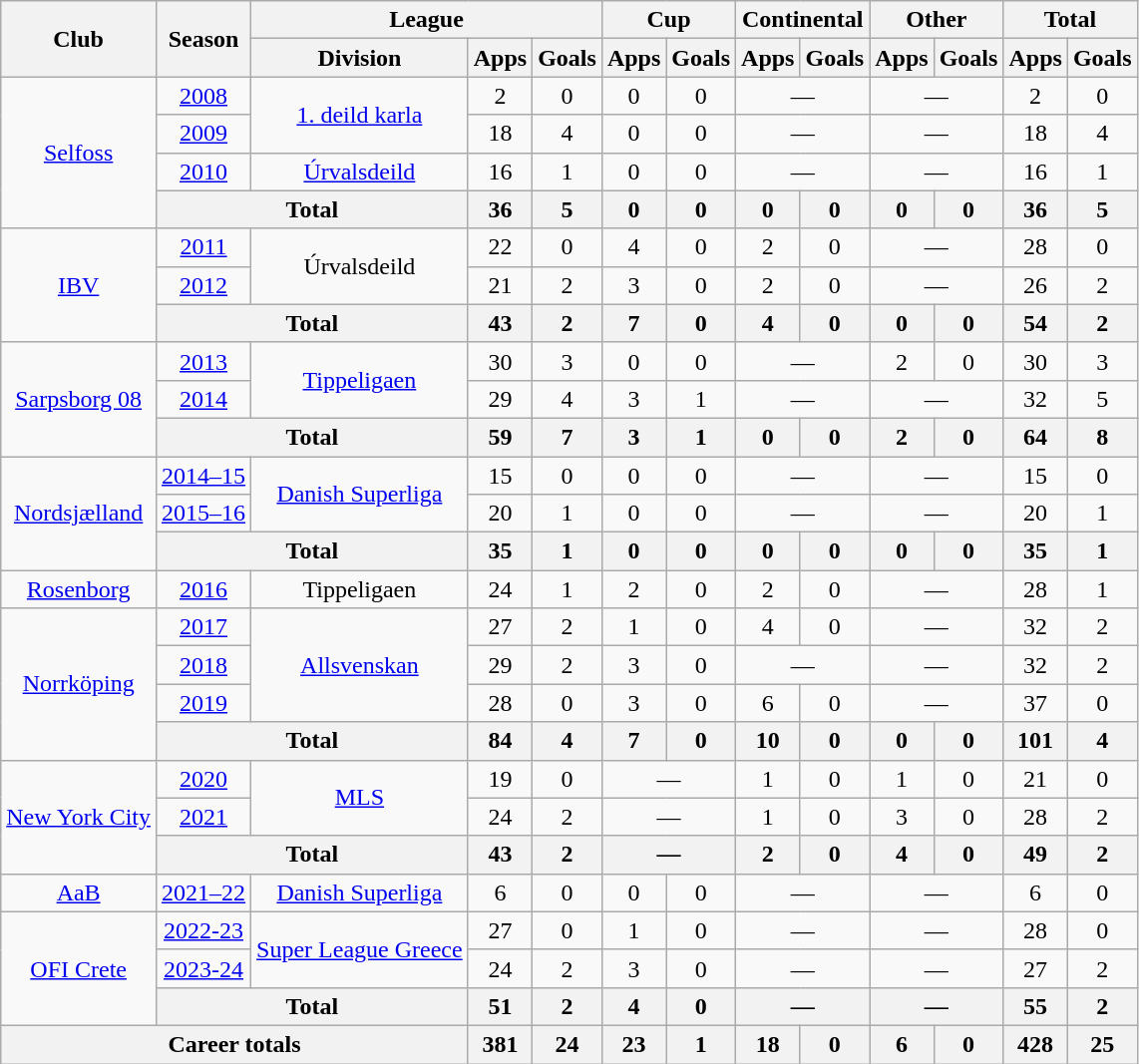<table class="wikitable" style="text-align:center">
<tr>
<th rowspan=2>Club</th>
<th rowspan=2>Season</th>
<th colspan=3>League</th>
<th colspan=2>Cup</th>
<th colspan="2">Continental</th>
<th colspan=2>Other</th>
<th colspan=2>Total</th>
</tr>
<tr>
<th>Division</th>
<th>Apps</th>
<th>Goals</th>
<th>Apps</th>
<th>Goals</th>
<th>Apps</th>
<th>Goals</th>
<th>Apps</th>
<th>Goals</th>
<th>Apps</th>
<th>Goals</th>
</tr>
<tr>
<td rowspan="4"><a href='#'>Selfoss</a></td>
<td><a href='#'>2008</a></td>
<td rowspan="2"><a href='#'>1. deild karla</a></td>
<td>2</td>
<td>0</td>
<td>0</td>
<td>0</td>
<td colspan="2">—</td>
<td colspan="2">—</td>
<td>2</td>
<td>0</td>
</tr>
<tr>
<td><a href='#'>2009</a></td>
<td>18</td>
<td>4</td>
<td>0</td>
<td>0</td>
<td colspan="2">—</td>
<td colspan="2">—</td>
<td>18</td>
<td>4</td>
</tr>
<tr>
<td><a href='#'>2010</a></td>
<td><a href='#'>Úrvalsdeild</a></td>
<td>16</td>
<td>1</td>
<td>0</td>
<td>0</td>
<td colspan="2">—</td>
<td colspan="2">—</td>
<td>16</td>
<td>1</td>
</tr>
<tr>
<th colspan=2>Total</th>
<th>36</th>
<th>5</th>
<th>0</th>
<th>0</th>
<th>0</th>
<th>0</th>
<th>0</th>
<th>0</th>
<th>36</th>
<th>5</th>
</tr>
<tr>
<td rowspan=3><a href='#'>IBV</a></td>
<td><a href='#'>2011</a></td>
<td rowspan=2>Úrvalsdeild</td>
<td>22</td>
<td>0</td>
<td>4</td>
<td>0</td>
<td>2</td>
<td>0</td>
<td colspan="2">—</td>
<td>28</td>
<td>0</td>
</tr>
<tr>
<td><a href='#'>2012</a></td>
<td>21</td>
<td>2</td>
<td>3</td>
<td>0</td>
<td>2</td>
<td>0</td>
<td colspan="2">—</td>
<td>26</td>
<td>2</td>
</tr>
<tr>
<th colspan=2>Total</th>
<th>43</th>
<th>2</th>
<th>7</th>
<th>0</th>
<th>4</th>
<th>0</th>
<th>0</th>
<th>0</th>
<th>54</th>
<th>2</th>
</tr>
<tr>
<td rowspan=3><a href='#'>Sarpsborg 08</a></td>
<td><a href='#'>2013</a></td>
<td rowspan=2><a href='#'>Tippeligaen</a></td>
<td>30</td>
<td>3</td>
<td>0</td>
<td>0</td>
<td colspan="2">—</td>
<td>2</td>
<td>0</td>
<td>30</td>
<td>3</td>
</tr>
<tr>
<td><a href='#'>2014</a></td>
<td>29</td>
<td>4</td>
<td>3</td>
<td>1</td>
<td colspan="2">—</td>
<td colspan="2">—</td>
<td>32</td>
<td>5</td>
</tr>
<tr>
<th colspan=2>Total</th>
<th>59</th>
<th>7</th>
<th>3</th>
<th>1</th>
<th>0</th>
<th>0</th>
<th>2</th>
<th>0</th>
<th>64</th>
<th>8</th>
</tr>
<tr>
<td rowspan=3><a href='#'>Nordsjælland</a></td>
<td><a href='#'>2014–15</a></td>
<td rowspan=2><a href='#'>Danish Superliga</a></td>
<td>15</td>
<td>0</td>
<td>0</td>
<td>0</td>
<td colspan="2">—</td>
<td colspan="2">—</td>
<td>15</td>
<td>0</td>
</tr>
<tr>
<td><a href='#'>2015–16</a></td>
<td>20</td>
<td>1</td>
<td>0</td>
<td>0</td>
<td colspan="2">—</td>
<td colspan="2">—</td>
<td>20</td>
<td>1</td>
</tr>
<tr>
<th colspan=2>Total</th>
<th>35</th>
<th>1</th>
<th>0</th>
<th>0</th>
<th>0</th>
<th>0</th>
<th>0</th>
<th>0</th>
<th>35</th>
<th>1</th>
</tr>
<tr>
<td><a href='#'>Rosenborg</a></td>
<td><a href='#'>2016</a></td>
<td>Tippeligaen</td>
<td>24</td>
<td>1</td>
<td>2</td>
<td>0</td>
<td>2</td>
<td>0</td>
<td colspan="2">—</td>
<td>28</td>
<td>1</td>
</tr>
<tr>
<td rowspan=4><a href='#'>Norrköping</a></td>
<td><a href='#'>2017</a></td>
<td rowspan=3><a href='#'>Allsvenskan</a></td>
<td>27</td>
<td>2</td>
<td>1</td>
<td>0</td>
<td>4</td>
<td>0</td>
<td colspan="2">—</td>
<td>32</td>
<td>2</td>
</tr>
<tr>
<td><a href='#'>2018</a></td>
<td>29</td>
<td>2</td>
<td>3</td>
<td>0</td>
<td colspan="2">—</td>
<td colspan="2">—</td>
<td>32</td>
<td>2</td>
</tr>
<tr>
<td><a href='#'>2019</a></td>
<td>28</td>
<td>0</td>
<td>3</td>
<td>0</td>
<td>6</td>
<td>0</td>
<td colspan="2">—</td>
<td>37</td>
<td>0</td>
</tr>
<tr>
<th colspan=2>Total</th>
<th>84</th>
<th>4</th>
<th>7</th>
<th>0</th>
<th>10</th>
<th>0</th>
<th>0</th>
<th>0</th>
<th>101</th>
<th>4</th>
</tr>
<tr>
<td rowspan="3"><a href='#'>New York City</a></td>
<td><a href='#'>2020</a></td>
<td rowspan="2"><a href='#'>MLS</a></td>
<td>19</td>
<td>0</td>
<td colspan="2">—</td>
<td>1</td>
<td>0</td>
<td>1</td>
<td>0</td>
<td>21</td>
<td>0</td>
</tr>
<tr>
<td><a href='#'>2021</a></td>
<td>24</td>
<td>2</td>
<td colspan="2">—</td>
<td>1</td>
<td>0</td>
<td>3</td>
<td>0</td>
<td>28</td>
<td>2</td>
</tr>
<tr>
<th colspan="2">Total</th>
<th>43</th>
<th>2</th>
<th colspan="2">—</th>
<th>2</th>
<th>0</th>
<th>4</th>
<th>0</th>
<th>49</th>
<th>2</th>
</tr>
<tr>
<td><a href='#'>AaB</a></td>
<td><a href='#'>2021–22</a></td>
<td><a href='#'>Danish Superliga</a></td>
<td>6</td>
<td>0</td>
<td>0</td>
<td>0</td>
<td colspan="2">—</td>
<td colspan="2">—</td>
<td>6</td>
<td>0</td>
</tr>
<tr>
<td rowspan="3"><a href='#'>OFI Crete</a></td>
<td><a href='#'>2022-23</a></td>
<td rowspan="2"><a href='#'>Super League Greece</a></td>
<td>27</td>
<td>0</td>
<td>1</td>
<td>0</td>
<td colspan="2">—</td>
<td colspan="2">—</td>
<td>28</td>
<td>0</td>
</tr>
<tr>
<td><a href='#'>2023-24</a></td>
<td>24</td>
<td>2</td>
<td>3</td>
<td>0</td>
<td colspan="2">—</td>
<td colspan="2">—</td>
<td>27</td>
<td>2</td>
</tr>
<tr>
<th colspan="2">Total</th>
<th>51</th>
<th>2</th>
<th>4</th>
<th>0</th>
<th colspan="2">—</th>
<th colspan="2">—</th>
<th>55</th>
<th>2</th>
</tr>
<tr>
<th colspan=3>Career totals</th>
<th>381</th>
<th>24</th>
<th>23</th>
<th>1</th>
<th>18</th>
<th>0</th>
<th>6</th>
<th>0</th>
<th>428</th>
<th>25</th>
</tr>
</table>
